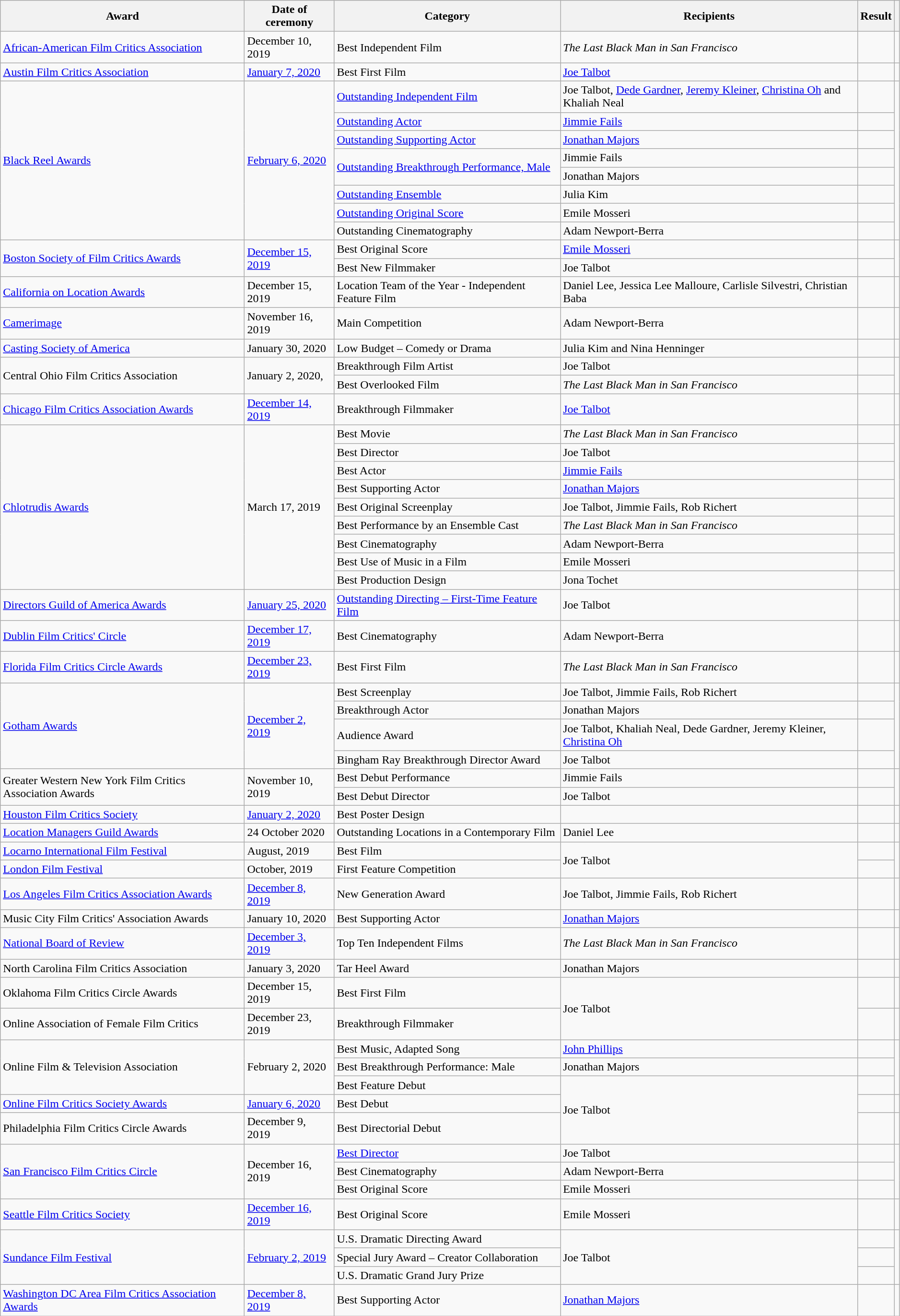<table class="wikitable sortable plainrowheaders" style="width: 99%;">
<tr>
<th scope="col">Award</th>
<th scope="col">Date of ceremony</th>
<th scope="col">Category</th>
<th scope="col">Recipients</th>
<th scope="col">Result</th>
<th scope="col" class="unsortable"></th>
</tr>
<tr>
<td><a href='#'>African-American Film Critics Association</a></td>
<td>December 10, 2019</td>
<td>Best Independent Film</td>
<td><em>The Last Black Man in San Francisco</em></td>
<td></td>
<td></td>
</tr>
<tr>
<td><a href='#'>Austin Film Critics Association</a></td>
<td><a href='#'>January 7, 2020</a></td>
<td>Best First Film</td>
<td><a href='#'>Joe Talbot</a></td>
<td></td>
<td></td>
</tr>
<tr>
<td rowspan="8"><a href='#'>Black Reel Awards</a></td>
<td rowspan="8"><a href='#'>February 6, 2020</a></td>
<td><a href='#'>Outstanding Independent Film</a></td>
<td>Joe Talbot, <a href='#'>Dede Gardner</a>, <a href='#'>Jeremy Kleiner</a>, <a href='#'>Christina Oh</a> and Khaliah Neal</td>
<td></td>
<td rowspan="8"></td>
</tr>
<tr>
<td><a href='#'>Outstanding Actor</a></td>
<td><a href='#'>Jimmie Fails</a></td>
<td></td>
</tr>
<tr>
<td><a href='#'>Outstanding Supporting Actor</a></td>
<td><a href='#'>Jonathan Majors</a></td>
<td></td>
</tr>
<tr>
<td rowspan="2"><a href='#'>Outstanding Breakthrough Performance, Male</a></td>
<td>Jimmie Fails</td>
<td></td>
</tr>
<tr>
<td>Jonathan Majors</td>
<td></td>
</tr>
<tr>
<td><a href='#'>Outstanding Ensemble</a></td>
<td>Julia Kim</td>
<td></td>
</tr>
<tr>
<td><a href='#'>Outstanding Original Score</a></td>
<td>Emile Mosseri</td>
<td></td>
</tr>
<tr>
<td>Outstanding Cinematography</td>
<td>Adam Newport-Berra</td>
<td></td>
</tr>
<tr>
<td rowspan="2"><a href='#'>Boston Society of Film Critics Awards</a></td>
<td rowspan="2"><a href='#'>December 15, 2019</a></td>
<td>Best Original Score</td>
<td><a href='#'>Emile Mosseri</a></td>
<td></td>
<td rowspan="2"></td>
</tr>
<tr>
<td>Best New Filmmaker</td>
<td>Joe Talbot</td>
<td></td>
</tr>
<tr>
<td><a href='#'>California on Location Awards</a></td>
<td>December 15, 2019</td>
<td>Location Team of the Year - Independent Feature Film</td>
<td>Daniel Lee, Jessica Lee Malloure, Carlisle Silvestri, Christian Baba</td>
<td></td>
<td></td>
</tr>
<tr>
<td><a href='#'>Camerimage</a></td>
<td>November 16, 2019</td>
<td>Main Competition</td>
<td>Adam Newport-Berra</td>
<td></td>
<td></td>
</tr>
<tr>
<td><a href='#'>Casting Society of America</a></td>
<td>January 30, 2020</td>
<td>Low Budget – Comedy or Drama</td>
<td>Julia Kim and Nina Henninger</td>
<td></td>
<td></td>
</tr>
<tr>
<td rowspan="2">Central Ohio Film Critics Association</td>
<td rowspan="2">January 2, 2020,</td>
<td>Breakthrough Film Artist</td>
<td>Joe Talbot</td>
<td></td>
<td rowspan="2"></td>
</tr>
<tr>
<td>Best Overlooked Film</td>
<td><em>The Last Black Man in San Francisco</em></td>
<td></td>
</tr>
<tr>
<td><a href='#'>Chicago Film Critics Association Awards</a></td>
<td><a href='#'>December 14, 2019</a></td>
<td>Breakthrough Filmmaker</td>
<td><a href='#'>Joe Talbot</a></td>
<td></td>
<td></td>
</tr>
<tr>
<td rowspan="9"><a href='#'>Chlotrudis Awards</a></td>
<td rowspan="9">March 17, 2019</td>
<td>Best Movie</td>
<td><em>The Last Black Man in San Francisco</em></td>
<td></td>
<td rowspan="9"></td>
</tr>
<tr>
<td>Best Director</td>
<td>Joe Talbot</td>
<td></td>
</tr>
<tr>
<td>Best Actor</td>
<td><a href='#'>Jimmie Fails</a></td>
<td></td>
</tr>
<tr>
<td>Best Supporting Actor</td>
<td><a href='#'>Jonathan Majors</a></td>
<td></td>
</tr>
<tr>
<td>Best Original Screenplay</td>
<td>Joe Talbot, Jimmie Fails, Rob Richert</td>
<td></td>
</tr>
<tr>
<td>Best Performance by an Ensemble Cast</td>
<td><em>The Last Black Man in San Francisco</em></td>
<td></td>
</tr>
<tr>
<td>Best Cinematography</td>
<td>Adam Newport-Berra</td>
<td></td>
</tr>
<tr>
<td>Best Use of Music in a Film</td>
<td>Emile Mosseri</td>
<td></td>
</tr>
<tr>
<td>Best Production Design</td>
<td>Jona Tochet</td>
<td></td>
</tr>
<tr>
<td><a href='#'>Directors Guild of America Awards</a></td>
<td><a href='#'>January 25, 2020</a></td>
<td><a href='#'>Outstanding Directing – First-Time Feature Film</a></td>
<td>Joe Talbot</td>
<td></td>
<td></td>
</tr>
<tr>
<td><a href='#'>Dublin Film Critics' Circle</a></td>
<td><a href='#'>December 17, 2019</a></td>
<td>Best Cinematography</td>
<td>Adam Newport-Berra</td>
<td></td>
<td></td>
</tr>
<tr>
<td><a href='#'>Florida Film Critics Circle Awards</a></td>
<td><a href='#'>December 23, 2019</a></td>
<td>Best First Film</td>
<td><em>The Last Black Man in San Francisco</em></td>
<td></td>
<td></td>
</tr>
<tr>
<td rowspan="4"><a href='#'>Gotham Awards</a></td>
<td rowspan="4"><a href='#'>December 2, 2019</a></td>
<td>Best Screenplay</td>
<td>Joe Talbot, Jimmie Fails, Rob Richert</td>
<td></td>
<td rowspan="4"></td>
</tr>
<tr>
<td>Breakthrough Actor</td>
<td>Jonathan Majors</td>
<td></td>
</tr>
<tr>
<td>Audience Award</td>
<td>Joe Talbot, Khaliah Neal, Dede Gardner, Jeremy Kleiner, <a href='#'>Christina Oh</a></td>
<td></td>
</tr>
<tr>
<td rowspan="1">Bingham Ray Breakthrough Director Award</td>
<td>Joe Talbot</td>
<td></td>
</tr>
<tr>
<td rowspan="2">Greater Western New York Film Critics Association Awards</td>
<td rowspan="2">November 10, 2019</td>
<td>Best Debut Performance</td>
<td>Jimmie Fails</td>
<td></td>
<td rowspan="2"></td>
</tr>
<tr>
<td>Best Debut Director</td>
<td>Joe Talbot</td>
<td></td>
</tr>
<tr>
<td><a href='#'>Houston Film Critics Society</a></td>
<td><a href='#'>January 2, 2020</a></td>
<td>Best Poster Design</td>
<td></td>
<td></td>
<td></td>
</tr>
<tr>
<td><a href='#'>Location Managers Guild Awards</a></td>
<td>24 October 2020</td>
<td>Outstanding Locations in a Contemporary Film</td>
<td>Daniel Lee</td>
<td></td>
<td></td>
</tr>
<tr>
<td><a href='#'>Locarno International Film Festival</a></td>
<td>August, 2019</td>
<td>Best Film</td>
<td rowspan="2">Joe Talbot</td>
<td></td>
<td rowspan="2"></td>
</tr>
<tr>
<td><a href='#'>London Film Festival</a></td>
<td>October, 2019</td>
<td rowspan="1">First Feature Competition</td>
<td></td>
</tr>
<tr>
<td><a href='#'>Los Angeles Film Critics Association Awards</a></td>
<td><a href='#'>December 8, 2019</a></td>
<td rowspan="1">New Generation Award</td>
<td rowspan="1">Joe Talbot, Jimmie Fails, Rob Richert</td>
<td></td>
<td></td>
</tr>
<tr>
<td>Music City Film Critics' Association Awards</td>
<td>January 10, 2020</td>
<td>Best Supporting Actor</td>
<td><a href='#'>Jonathan Majors</a></td>
<td></td>
<td></td>
</tr>
<tr>
<td><a href='#'>National Board of Review</a></td>
<td><a href='#'>December 3, 2019</a></td>
<td>Top Ten Independent Films</td>
<td><em>The Last Black Man in San Francisco</em></td>
<td></td>
<td></td>
</tr>
<tr>
<td>North Carolina Film Critics Association</td>
<td>January 3, 2020</td>
<td rowspan="1">Tar Heel Award</td>
<td>Jonathan Majors</td>
<td></td>
<td></td>
</tr>
<tr>
<td>Oklahoma Film Critics Circle Awards</td>
<td>December 15, 2019</td>
<td>Best First Film</td>
<td rowspan="2">Joe Talbot</td>
<td></td>
<td></td>
</tr>
<tr>
<td>Online Association of Female Film Critics</td>
<td>December 23, 2019</td>
<td>Breakthrough Filmmaker</td>
<td></td>
<td></td>
</tr>
<tr>
<td rowspan="3">Online Film & Television Association</td>
<td rowspan="3">February 2, 2020</td>
<td>Best Music, Adapted Song</td>
<td><a href='#'>John Phillips</a></td>
<td></td>
<td rowspan="3"></td>
</tr>
<tr>
<td>Best Breakthrough Performance: Male</td>
<td>Jonathan Majors</td>
<td></td>
</tr>
<tr>
<td>Best Feature Debut</td>
<td rowspan="3">Joe Talbot</td>
<td></td>
</tr>
<tr>
<td><a href='#'>Online Film Critics Society Awards</a></td>
<td><a href='#'>January 6, 2020</a></td>
<td>Best Debut</td>
<td></td>
<td></td>
</tr>
<tr>
<td>Philadelphia Film Critics Circle Awards</td>
<td>December 9, 2019</td>
<td>Best Directorial Debut</td>
<td></td>
<td></td>
</tr>
<tr>
<td rowspan="3"><a href='#'>San Francisco Film Critics Circle</a></td>
<td rowspan="3">December 16, 2019</td>
<td><a href='#'>Best Director</a></td>
<td>Joe Talbot</td>
<td></td>
<td rowspan="3"></td>
</tr>
<tr>
<td>Best Cinematography</td>
<td>Adam Newport-Berra</td>
<td></td>
</tr>
<tr>
<td>Best Original Score</td>
<td>Emile Mosseri</td>
<td></td>
</tr>
<tr>
<td><a href='#'>Seattle Film Critics Society</a></td>
<td><a href='#'>December 16, 2019</a></td>
<td>Best Original Score</td>
<td>Emile Mosseri</td>
<td></td>
<td></td>
</tr>
<tr>
<td rowspan="3"><a href='#'>Sundance Film Festival</a></td>
<td rowspan="3"><a href='#'>February 2, 2019</a></td>
<td>U.S. Dramatic Directing Award</td>
<td rowspan="3">Joe Talbot</td>
<td></td>
<td rowspan="3"></td>
</tr>
<tr>
<td>Special Jury Award – Creator Collaboration</td>
<td></td>
</tr>
<tr>
<td>U.S. Dramatic Grand Jury Prize</td>
<td></td>
</tr>
<tr>
<td><a href='#'>Washington DC Area Film Critics Association Awards</a></td>
<td><a href='#'>December 8, 2019</a></td>
<td>Best Supporting Actor</td>
<td><a href='#'>Jonathan Majors</a></td>
<td></td>
<td></td>
</tr>
</table>
